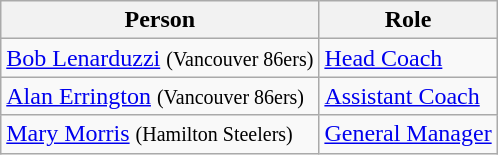<table class="wikitable">
<tr>
<th>Person</th>
<th>Role</th>
</tr>
<tr>
<td> <a href='#'>Bob Lenarduzzi</a> <small>(Vancouver 86ers)</small></td>
<td><a href='#'>Head Coach</a></td>
</tr>
<tr>
<td> <a href='#'>Alan Errington</a> <small>(Vancouver 86ers)</small></td>
<td><a href='#'>Assistant Coach</a></td>
</tr>
<tr>
<td> <a href='#'>Mary Morris</a> <small>(Hamilton Steelers)</small></td>
<td><a href='#'>General Manager</a></td>
</tr>
</table>
